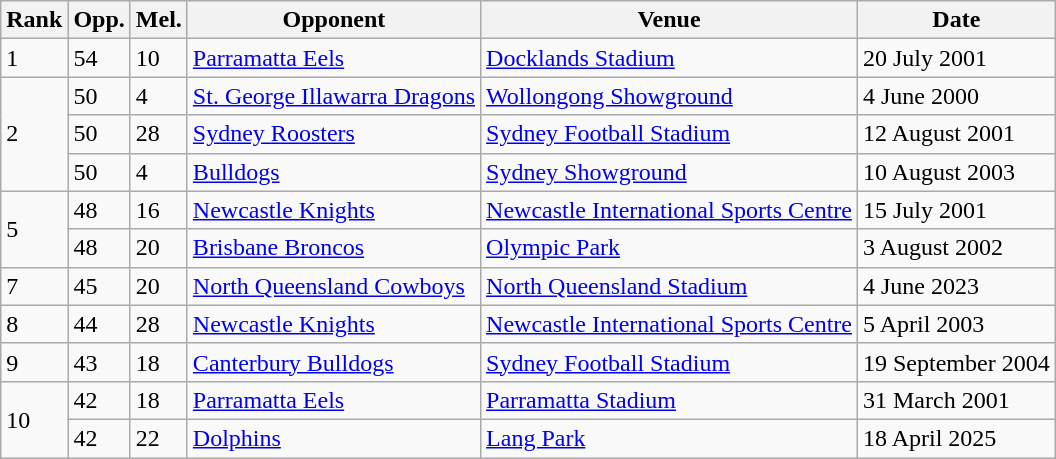<table class="wikitable">
<tr>
<th>Rank</th>
<th>Opp.</th>
<th>Mel.</th>
<th>Opponent</th>
<th>Venue</th>
<th>Date</th>
</tr>
<tr>
<td>1</td>
<td>54</td>
<td>10</td>
<td><a href='#'>Parramatta Eels</a></td>
<td><a href='#'>Docklands Stadium</a></td>
<td>20 July 2001</td>
</tr>
<tr>
<td rowspan="3">2</td>
<td>50</td>
<td>4</td>
<td><a href='#'>St. George Illawarra Dragons</a></td>
<td><a href='#'>Wollongong Showground</a></td>
<td>4 June 2000</td>
</tr>
<tr>
<td>50</td>
<td>28</td>
<td><a href='#'>Sydney Roosters</a></td>
<td><a href='#'>Sydney Football Stadium</a></td>
<td>12 August 2001</td>
</tr>
<tr>
<td>50</td>
<td>4</td>
<td><a href='#'>Bulldogs</a></td>
<td><a href='#'>Sydney Showground</a></td>
<td>10 August 2003</td>
</tr>
<tr>
<td rowspan="2">5</td>
<td>48</td>
<td>16</td>
<td><a href='#'>Newcastle Knights</a></td>
<td><a href='#'>Newcastle International Sports Centre</a></td>
<td>15 July 2001</td>
</tr>
<tr>
<td>48</td>
<td>20</td>
<td><a href='#'>Brisbane Broncos</a></td>
<td><a href='#'>Olympic Park</a></td>
<td>3 August 2002</td>
</tr>
<tr>
<td>7</td>
<td>45</td>
<td>20</td>
<td><a href='#'>North Queensland Cowboys</a></td>
<td><a href='#'>North Queensland Stadium</a></td>
<td>4 June 2023</td>
</tr>
<tr>
<td>8</td>
<td>44</td>
<td>28</td>
<td><a href='#'>Newcastle Knights</a></td>
<td><a href='#'>Newcastle International Sports Centre</a></td>
<td>5 April 2003</td>
</tr>
<tr>
<td>9</td>
<td>43</td>
<td>18</td>
<td><a href='#'>Canterbury Bulldogs</a></td>
<td><a href='#'>Sydney Football Stadium</a></td>
<td>19 September 2004</td>
</tr>
<tr>
<td rowspan=2>10</td>
<td>42</td>
<td>18</td>
<td><a href='#'>Parramatta Eels</a></td>
<td><a href='#'>Parramatta Stadium</a></td>
<td>31 March 2001</td>
</tr>
<tr>
<td>42</td>
<td>22</td>
<td><a href='#'>Dolphins</a></td>
<td><a href='#'>Lang Park</a></td>
<td>18 April 2025</td>
</tr>
</table>
